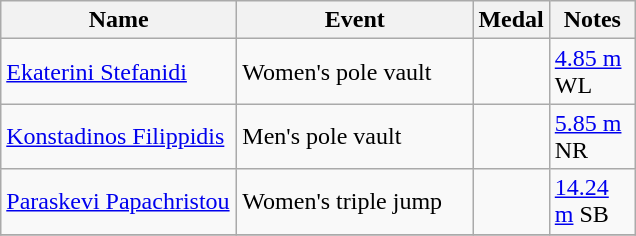<table class="wikitable sortable">
<tr>
<th width=150>Name</th>
<th width=150>Event</th>
<th>Medal</th>
<th width=50>Notes</th>
</tr>
<tr>
<td><a href='#'>Ekaterini Stefanidi</a></td>
<td>Women's pole vault</td>
<td></td>
<td><a href='#'>4.85 m</a> WL</td>
</tr>
<tr>
<td><a href='#'>Konstadinos Filippidis</a></td>
<td>Men's pole vault</td>
<td></td>
<td><a href='#'>5.85 m</a> NR</td>
</tr>
<tr>
<td><a href='#'>Paraskevi Papachristou</a></td>
<td>Women's triple jump</td>
<td></td>
<td><a href='#'>14.24 m</a> SB</td>
</tr>
<tr>
</tr>
</table>
